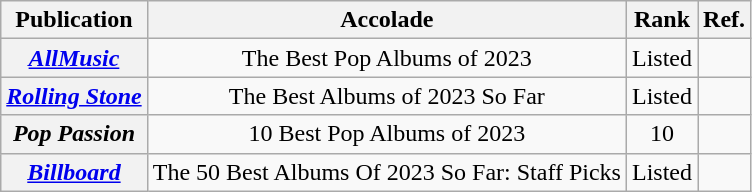<table class="wikitable sortable plainrowheaders" style="text-align:center;">
<tr>
<th scope="col">Publication</th>
<th scope="col">Accolade</th>
<th scope="col">Rank</th>
<th>Ref.</th>
</tr>
<tr>
<th scope="row"><em><a href='#'>AllMusic</a></em></th>
<td>The Best Pop Albums of 2023</td>
<td>Listed</td>
<td></td>
</tr>
<tr>
<th scope="row"><em><a href='#'>Rolling Stone</a></em></th>
<td>The Best Albums of 2023 So Far</td>
<td>Listed</td>
<td></td>
</tr>
<tr>
<th scope="row"><em>Pop Passion</em></th>
<td>10 Best Pop Albums of 2023</td>
<td>10</td>
<td></td>
</tr>
<tr>
<th scope="row"><em><a href='#'>Billboard</a></em></th>
<td>The 50 Best Albums Of 2023 So Far: Staff Picks</td>
<td>Listed</td>
<td></td>
</tr>
</table>
